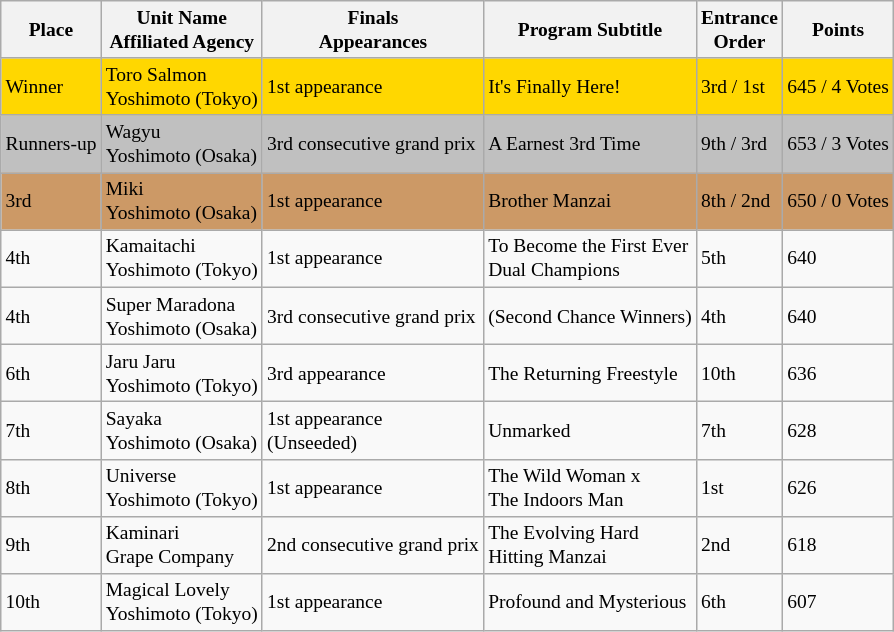<table class="sortable wikitable" style="font-size:small;">
<tr>
<th>Place</th>
<th class="unsortable">Unit Name<br>Affiliated Agency</th>
<th>Finals<br>Appearances</th>
<th class="unsortable">Program Subtitle</th>
<th>Entrance<br>Order</th>
<th>Points</th>
</tr>
<tr style="background-color:gold;">
<td>Winner</td>
<td>Toro Salmon<br>Yoshimoto (Tokyo)</td>
<td>1st appearance</td>
<td>It's Finally Here!</td>
<td>3rd / 1st</td>
<td>645 / 4 Votes</td>
</tr>
<tr style="background-color:silver;">
<td>Runners-up</td>
<td>Wagyu<br>Yoshimoto (Osaka)</td>
<td>3rd consecutive grand prix</td>
<td>A Earnest 3rd Time</td>
<td>9th / 3rd</td>
<td>653 / 3 Votes</td>
</tr>
<tr style="background-color:#c96;">
<td>3rd</td>
<td>Miki<br>Yoshimoto (Osaka)</td>
<td>1st appearance</td>
<td>Brother Manzai</td>
<td>8th / 2nd</td>
<td>650 / 0 Votes</td>
</tr>
<tr>
<td>4th</td>
<td>Kamaitachi<br>Yoshimoto (Tokyo)</td>
<td>1st appearance</td>
<td>To Become the First Ever<br>Dual Champions</td>
<td>5th</td>
<td>640</td>
</tr>
<tr>
<td>4th</td>
<td>Super Maradona<br>Yoshimoto (Osaka)</td>
<td>3rd consecutive grand prix</td>
<td>(Second Chance Winners)</td>
<td>4th</td>
<td>640</td>
</tr>
<tr>
<td>6th</td>
<td>Jaru Jaru<br>Yoshimoto (Tokyo)</td>
<td>3rd appearance</td>
<td>The Returning Freestyle</td>
<td>10th</td>
<td>636</td>
</tr>
<tr>
<td>7th</td>
<td>Sayaka<br>Yoshimoto (Osaka)</td>
<td>1st appearance<br>(Unseeded)</td>
<td>Unmarked</td>
<td>7th</td>
<td>628</td>
</tr>
<tr>
<td>8th</td>
<td>Universe<br>Yoshimoto (Tokyo)</td>
<td>1st appearance</td>
<td>The Wild Woman x<br>The Indoors Man</td>
<td>1st</td>
<td>626</td>
</tr>
<tr>
<td>9th</td>
<td>Kaminari<br>Grape Company</td>
<td>2nd consecutive grand prix</td>
<td>The Evolving Hard<br>Hitting Manzai</td>
<td>2nd</td>
<td>618</td>
</tr>
<tr>
<td>10th</td>
<td>Magical Lovely<br>Yoshimoto (Tokyo)</td>
<td>1st appearance</td>
<td>Profound and Mysterious</td>
<td>6th</td>
<td>607</td>
</tr>
</table>
